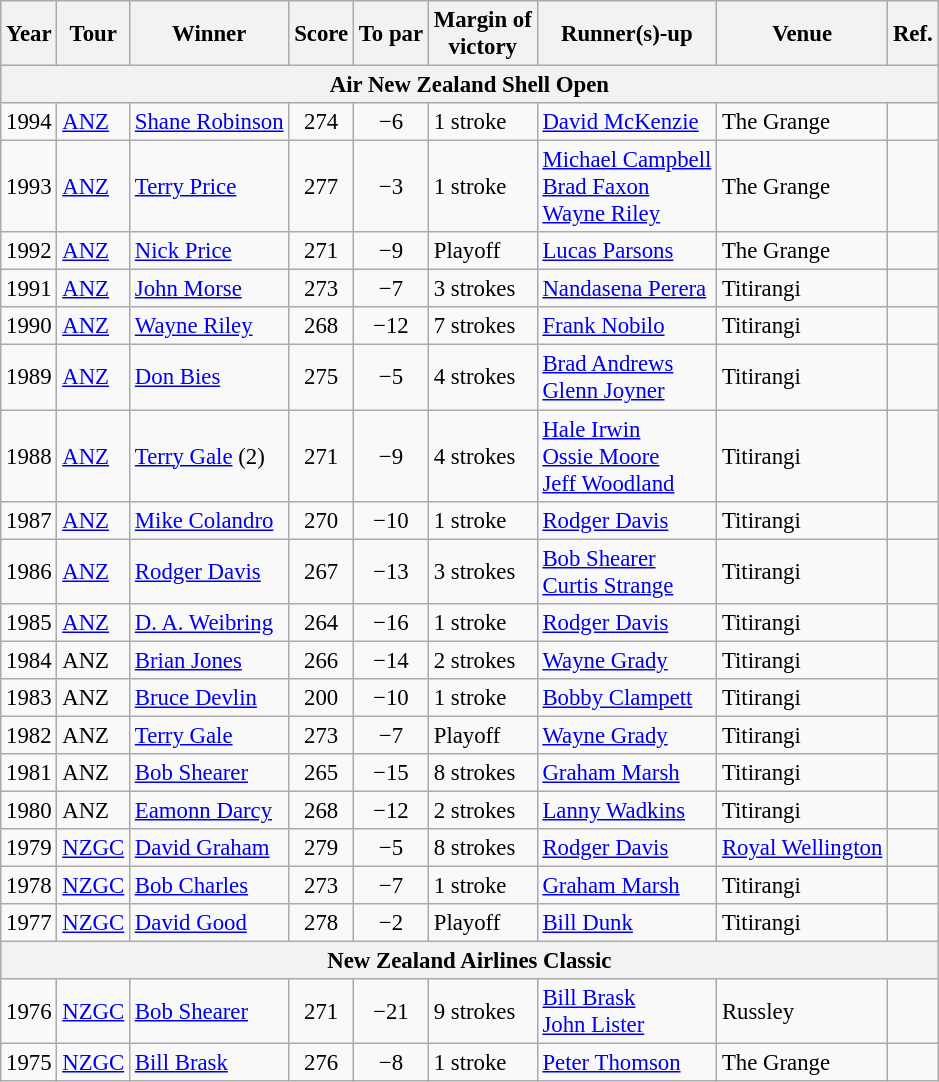<table class=wikitable style="font-size:95%">
<tr>
<th>Year</th>
<th>Tour</th>
<th>Winner</th>
<th>Score</th>
<th>To par</th>
<th>Margin of<br>victory</th>
<th>Runner(s)-up</th>
<th>Venue</th>
<th>Ref.</th>
</tr>
<tr>
<th colspan="10">Air New Zealand Shell Open</th>
</tr>
<tr>
<td>1994</td>
<td><a href='#'>ANZ</a></td>
<td> <a href='#'>Shane Robinson</a></td>
<td align="center">274</td>
<td align=center>−6</td>
<td>1 stroke</td>
<td> <a href='#'>David McKenzie</a></td>
<td>The Grange</td>
<td></td>
</tr>
<tr>
<td>1993</td>
<td><a href='#'>ANZ</a></td>
<td> <a href='#'>Terry Price</a></td>
<td align=center>277</td>
<td align=center>−3</td>
<td>1 stroke</td>
<td> <a href='#'>Michael Campbell</a><br> <a href='#'>Brad Faxon</a><br> <a href='#'>Wayne Riley</a></td>
<td>The Grange</td>
<td></td>
</tr>
<tr>
<td>1992</td>
<td><a href='#'>ANZ</a></td>
<td> <a href='#'>Nick Price</a></td>
<td align=center>271</td>
<td align=center>−9</td>
<td>Playoff</td>
<td> <a href='#'>Lucas Parsons</a></td>
<td>The Grange</td>
<td></td>
</tr>
<tr>
<td>1991</td>
<td><a href='#'>ANZ</a></td>
<td> <a href='#'>John Morse</a></td>
<td align=center>273</td>
<td align=center>−7</td>
<td>3 strokes</td>
<td> <a href='#'>Nandasena Perera</a></td>
<td>Titirangi</td>
<td></td>
</tr>
<tr>
<td>1990</td>
<td><a href='#'>ANZ</a></td>
<td> <a href='#'>Wayne Riley</a></td>
<td align=center>268</td>
<td align=center>−12</td>
<td>7 strokes</td>
<td> <a href='#'>Frank Nobilo</a></td>
<td>Titirangi</td>
<td></td>
</tr>
<tr>
<td>1989</td>
<td><a href='#'>ANZ</a></td>
<td> <a href='#'>Don Bies</a></td>
<td align=center>275</td>
<td align=center>−5</td>
<td>4 strokes</td>
<td> <a href='#'>Brad Andrews</a><br> <a href='#'>Glenn Joyner</a></td>
<td>Titirangi</td>
<td></td>
</tr>
<tr>
<td>1988</td>
<td><a href='#'>ANZ</a></td>
<td> <a href='#'>Terry Gale</a> (2)</td>
<td align=center>271</td>
<td align=center>−9</td>
<td>4 strokes</td>
<td> <a href='#'>Hale Irwin</a><br> <a href='#'>Ossie Moore</a><br> <a href='#'>Jeff Woodland</a></td>
<td>Titirangi</td>
<td></td>
</tr>
<tr>
<td>1987</td>
<td><a href='#'>ANZ</a></td>
<td> <a href='#'>Mike Colandro</a></td>
<td align=center>270</td>
<td align=center>−10</td>
<td>1 stroke</td>
<td> <a href='#'>Rodger Davis</a></td>
<td>Titirangi</td>
<td></td>
</tr>
<tr>
<td>1986</td>
<td><a href='#'>ANZ</a></td>
<td> <a href='#'>Rodger Davis</a></td>
<td align=center>267</td>
<td align=center>−13</td>
<td>3 strokes</td>
<td> <a href='#'>Bob Shearer</a> <br> <a href='#'>Curtis Strange</a></td>
<td>Titirangi</td>
<td></td>
</tr>
<tr>
<td>1985</td>
<td><a href='#'>ANZ</a></td>
<td> <a href='#'>D. A. Weibring</a></td>
<td align=center>264</td>
<td align=center>−16</td>
<td>1 stroke</td>
<td> <a href='#'>Rodger Davis</a></td>
<td>Titirangi</td>
<td></td>
</tr>
<tr>
<td>1984</td>
<td>ANZ</td>
<td> <a href='#'>Brian Jones</a></td>
<td align=center>266</td>
<td align=center>−14</td>
<td>2 strokes</td>
<td> <a href='#'>Wayne Grady</a></td>
<td>Titirangi</td>
<td></td>
</tr>
<tr>
<td>1983</td>
<td>ANZ</td>
<td> <a href='#'>Bruce Devlin</a></td>
<td align=center>200</td>
<td align=center>−10</td>
<td>1 stroke</td>
<td> <a href='#'>Bobby Clampett</a></td>
<td>Titirangi</td>
<td></td>
</tr>
<tr>
<td>1982</td>
<td>ANZ</td>
<td> <a href='#'>Terry Gale</a></td>
<td align=center>273</td>
<td align=center>−7</td>
<td>Playoff</td>
<td> <a href='#'>Wayne Grady</a></td>
<td>Titirangi</td>
<td></td>
</tr>
<tr>
<td>1981</td>
<td>ANZ</td>
<td> <a href='#'>Bob Shearer</a></td>
<td align=center>265</td>
<td align=center>−15</td>
<td>8 strokes</td>
<td> <a href='#'>Graham Marsh</a></td>
<td>Titirangi</td>
<td></td>
</tr>
<tr>
<td>1980</td>
<td>ANZ</td>
<td> <a href='#'>Eamonn Darcy</a></td>
<td align=center>268</td>
<td align=center>−12</td>
<td>2 strokes</td>
<td> <a href='#'>Lanny Wadkins</a></td>
<td>Titirangi</td>
<td></td>
</tr>
<tr>
<td>1979</td>
<td><a href='#'>NZGC</a></td>
<td> <a href='#'>David Graham</a></td>
<td align=center>279</td>
<td align=center>−5</td>
<td>8 strokes</td>
<td> <a href='#'>Rodger Davis</a></td>
<td><a href='#'>Royal Wellington</a></td>
<td></td>
</tr>
<tr>
<td>1978</td>
<td><a href='#'>NZGC</a></td>
<td> <a href='#'>Bob Charles</a></td>
<td align=center>273</td>
<td align=center>−7</td>
<td>1 stroke</td>
<td> <a href='#'>Graham Marsh</a></td>
<td>Titirangi</td>
<td></td>
</tr>
<tr>
<td>1977</td>
<td><a href='#'>NZGC</a></td>
<td> <a href='#'>David Good</a></td>
<td align=center>278</td>
<td align=center>−2</td>
<td>Playoff</td>
<td> <a href='#'>Bill Dunk</a></td>
<td>Titirangi</td>
<td></td>
</tr>
<tr>
<th colspan="10">New Zealand Airlines Classic</th>
</tr>
<tr>
<td>1976</td>
<td><a href='#'>NZGC</a></td>
<td> <a href='#'>Bob Shearer</a></td>
<td align=center>271</td>
<td align=center>−21</td>
<td>9 strokes</td>
<td> <a href='#'>Bill Brask</a><br> <a href='#'>John Lister</a></td>
<td>Russley</td>
<td></td>
</tr>
<tr>
<td>1975</td>
<td><a href='#'>NZGC</a></td>
<td> <a href='#'>Bill Brask</a></td>
<td align=center>276</td>
<td align=center>−8</td>
<td>1 stroke</td>
<td> <a href='#'>Peter Thomson</a></td>
<td>The Grange</td>
<td></td>
</tr>
</table>
